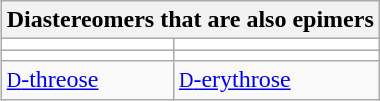<table align="right" class="wikitable">
<tr>
<th colspan="2">Diastereomers that are also epimers</th>
</tr>
<tr>
<td bgcolor="#FFFFFF"></td>
<td bgcolor="#FFFFFF"></td>
</tr>
<tr>
<td bgcolor="#FFFFFF"></td>
<td bgcolor="#FFFFFF"></td>
</tr>
<tr>
<td><a href='#'><small>D</small>-threose</a></td>
<td><a href='#'><small>D</small>-erythrose</a></td>
</tr>
</table>
